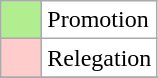<table class="wikitable">
<tr>
<td bgcolor="#B0EE90" width="20"></td>
<td bgcolor="#ffffff" align="left">Promotion</td>
</tr>
<tr>
<td bgcolor="#FFCCCC" width="20"></td>
<td bgcolor="#ffffff" align="left">Relegation</td>
</tr>
<tr>
</tr>
</table>
